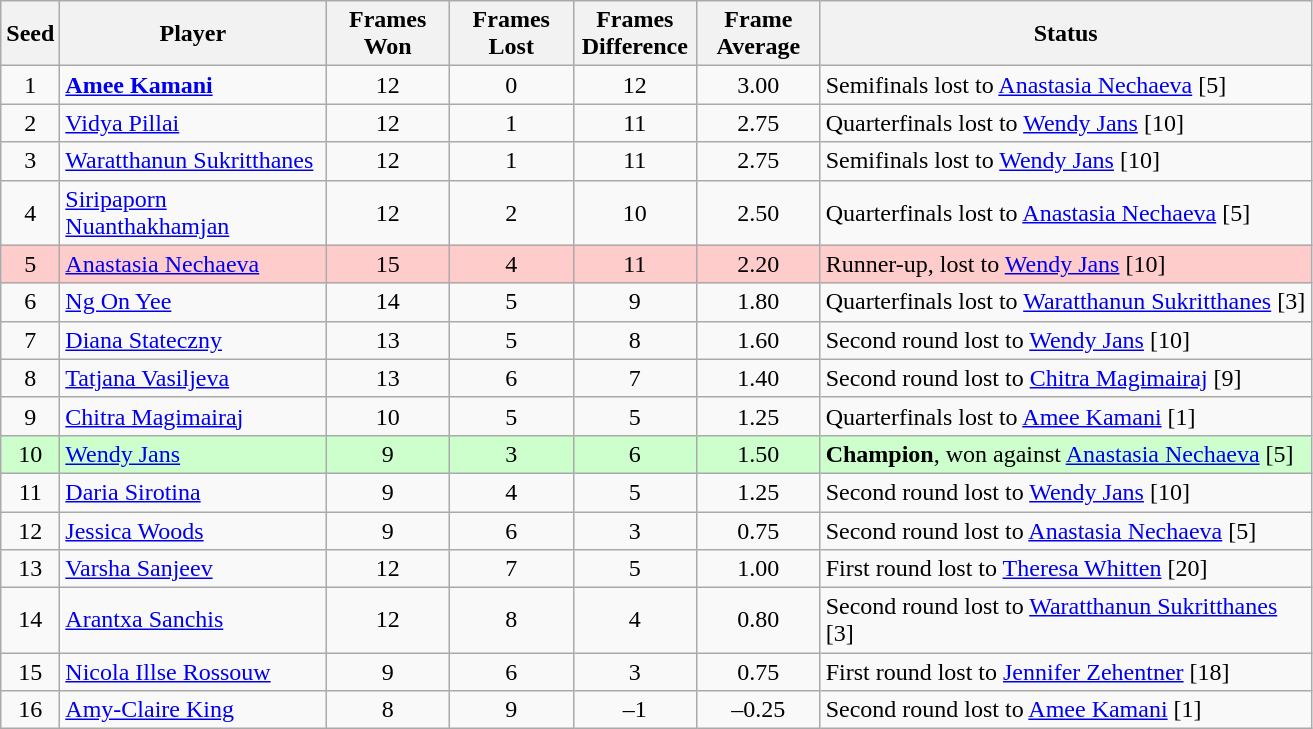<table class="wikitable sortable" style="text-align:center;">
<tr>
<th style="width:30px;">Seed</th>
<th style="width:170px;">Player</th>
<th style="width:75px;">Frames Won</th>
<th style="width:75px;">Frames Lost</th>
<th style="width:75px;">Frames Difference</th>
<th style="width:75px;">Frame Average</th>
<th style="width:320px;">Status</th>
</tr>
<tr>
<td>1</td>
<td style="text-align:left;" data-sort-value="Kamani"><strong> <a href='#'>Amee Kamani</a></strong></td>
<td>12</td>
<td>0</td>
<td>12</td>
<td>3.00</td>
<td style="text-align:left;" data-sort-value="1">Semifinals lost to  <a href='#'>Anastasia Nechaeva</a> [5]</td>
</tr>
<tr>
<td>2</td>
<td style="text-align:left;" data-sort-value="Pillai"> <a href='#'>Vidya Pillai</a></td>
<td>12</td>
<td>1</td>
<td>11</td>
<td>2.75</td>
<td style="text-align:left;" data-sort-value="6">Quarterfinals lost to  <a href='#'>Wendy Jans</a> [10]</td>
</tr>
<tr>
<td>3</td>
<td style="text-align:left;" data-sort-value="Sukritthanes"> <a href='#'>Waratthanun Sukritthanes</a></td>
<td>12</td>
<td>1</td>
<td>11</td>
<td>2.75</td>
<td style="text-align:left;" data-sort-value="8">Semifinals lost to  <a href='#'>Wendy Jans</a> [10]</td>
</tr>
<tr>
<td>4</td>
<td style="text-align:left;" data-sort-value="Nuanthakhamjan"> <a href='#'>Siripaporn Nuanthakhamjan</a></td>
<td>12</td>
<td>2</td>
<td>10</td>
<td>2.50</td>
<td style="text-align:left;" data-sort-value="3">Quarterfinals lost to  <a href='#'>Anastasia Nechaeva</a> [5]</td>
</tr>
<tr style="background:#fcc;">
<td>5</td>
<td style="text-align:left;" data-sort-value="Nechaeva"> <a href='#'>Anastasia Nechaeva</a></td>
<td>15</td>
<td>4</td>
<td>11</td>
<td>2.20</td>
<td style="text-align:left;" data-sort-value="5">Runner-up, lost to  <a href='#'>Wendy Jans</a> [10]</td>
</tr>
<tr>
<td>6</td>
<td style="text-align:left;" data-sort-value="Yee"> <a href='#'>Ng On Yee</a></td>
<td>14</td>
<td>5</td>
<td>9</td>
<td>1.80</td>
<td style="text-align:left;" data-sort-value="5">Quarterfinals lost to  <a href='#'>Waratthanun Sukritthanes</a> [3]</td>
</tr>
<tr>
<td>7</td>
<td style="text-align:left;" data-sort-value="Stateczny"> <a href='#'>Diana Stateczny</a></td>
<td>13</td>
<td>5</td>
<td>8</td>
<td>1.60</td>
<td style="text-align:left;" data-sort-value="7">Second round lost to  <a href='#'>Wendy Jans</a> [10]</td>
</tr>
<tr>
<td>8</td>
<td style="text-align:left;" data-sort-value="Vasiljeva"> <a href='#'>Tatjana Vasiljeva</a></td>
<td>13</td>
<td>6</td>
<td>7</td>
<td>1.40</td>
<td style="text-align:left;" data-sort-value="7">Second round lost to  <a href='#'>Chitra Magimairaj</a> [9]</td>
</tr>
<tr>
<td>9</td>
<td style="text-align:left;" data-sort-value="Magimairajan"> <a href='#'>Chitra Magimairaj</a></td>
<td>10</td>
<td>5</td>
<td>5</td>
<td>1.25</td>
<td style="text-align:left;" data-sort-value="8">Quarterfinals lost to  <a href='#'>Amee Kamani</a> [1]</td>
</tr>
<tr style="background:#cfc;">
<td>10</td>
<td style="text-align:left;" data-sort-value="Jans"> <a href='#'>Wendy Jans</a></td>
<td>9</td>
<td>3</td>
<td>6</td>
<td>1.50</td>
<td style="text-align:left;" data-sort-value="6"><strong>Champion</strong>, won against  <a href='#'>Anastasia Nechaeva</a> [5]</td>
</tr>
<tr>
<td>11</td>
<td style="text-align:left;" data-sort-value="Sirotina"> <a href='#'>Daria Sirotina</a></td>
<td>9</td>
<td>4</td>
<td>5</td>
<td>1.25</td>
<td style="text-align:left;" data-sort-value="7">Second round lost to  <a href='#'>Wendy Jans</a> [10]</td>
</tr>
<tr>
<td>12</td>
<td style="text-align:left;" data-sort-value="Woods"> <a href='#'>Jessica Woods</a></td>
<td>9</td>
<td>6</td>
<td>3</td>
<td>0.75</td>
<td style="text-align:left;" data-sort-value="8">Second round lost to  <a href='#'>Anastasia Nechaeva</a> [5]</td>
</tr>
<tr>
<td>13</td>
<td style="text-align:left;" data-sort-value="Sanjeev"> <a href='#'>Varsha Sanjeev</a></td>
<td>12</td>
<td>7</td>
<td>5</td>
<td>1.00</td>
<td style="text-align:left;" data-sort-value="3">First round lost to  <a href='#'>Theresa Whitten</a> [20]</td>
</tr>
<tr>
<td>14</td>
<td style="text-align:left;" data-sort-value="Sanchis"> <a href='#'>Arantxa Sanchis</a></td>
<td>12</td>
<td>8</td>
<td>4</td>
<td>0.80</td>
<td style="text-align:left;" data-sort-value="6">Second round lost to  <a href='#'>Waratthanun Sukritthanes</a> [3]</td>
</tr>
<tr>
<td>15</td>
<td style="text-align:left;" data-sort-value="Rossouw"> <a href='#'>Nicola Illse Rossouw</a></td>
<td>9</td>
<td>6</td>
<td>3</td>
<td>0.75</td>
<td style="text-align:left;" data-sort-value="4">First round lost to  <a href='#'>Jennifer Zehentner</a> [18]</td>
</tr>
<tr>
<td>16</td>
<td style="text-align:left;" data-sort-value="King"> <a href='#'>Amy-Claire King</a></td>
<td>8</td>
<td>9</td>
<td>–1</td>
<td>–0.25</td>
<td style="text-align:left;" data-sort-value="5">Second round lost to  <a href='#'>Amee Kamani</a> [1]</td>
</tr>
</table>
